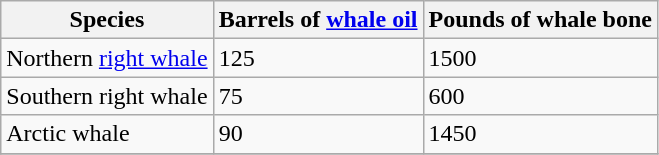<table class="sortable wikitable">
<tr>
<th>Species</th>
<th>Barrels of <a href='#'>whale oil</a></th>
<th>Pounds of whale bone</th>
</tr>
<tr>
<td>Northern <a href='#'>right whale</a></td>
<td>125</td>
<td>1500</td>
</tr>
<tr>
<td>Southern right whale</td>
<td>75</td>
<td>600</td>
</tr>
<tr>
<td>Arctic whale</td>
<td>90</td>
<td>1450</td>
</tr>
<tr>
</tr>
</table>
